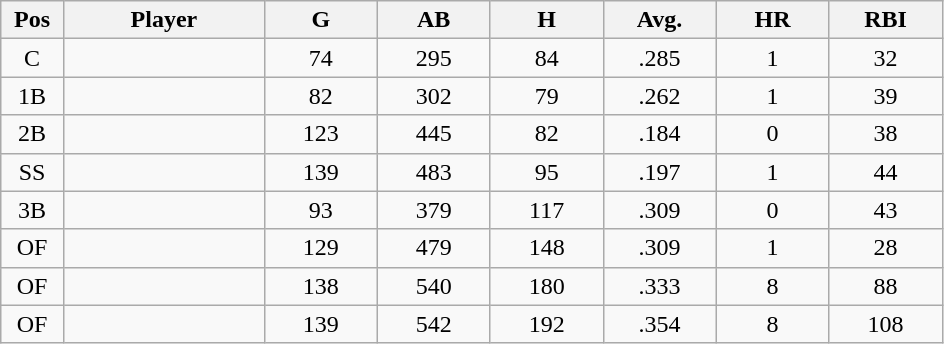<table class="wikitable sortable">
<tr>
<th bgcolor="#DDDDFF" width="5%">Pos</th>
<th bgcolor="#DDDDFF" width="16%">Player</th>
<th bgcolor="#DDDDFF" width="9%">G</th>
<th bgcolor="#DDDDFF" width="9%">AB</th>
<th bgcolor="#DDDDFF" width="9%">H</th>
<th bgcolor="#DDDDFF" width="9%">Avg.</th>
<th bgcolor="#DDDDFF" width="9%">HR</th>
<th bgcolor="#DDDDFF" width="9%">RBI</th>
</tr>
<tr align="center">
<td>C</td>
<td></td>
<td>74</td>
<td>295</td>
<td>84</td>
<td>.285</td>
<td>1</td>
<td>32</td>
</tr>
<tr align="center">
<td>1B</td>
<td></td>
<td>82</td>
<td>302</td>
<td>79</td>
<td>.262</td>
<td>1</td>
<td>39</td>
</tr>
<tr align="center">
<td>2B</td>
<td></td>
<td>123</td>
<td>445</td>
<td>82</td>
<td>.184</td>
<td>0</td>
<td>38</td>
</tr>
<tr align="center">
<td>SS</td>
<td></td>
<td>139</td>
<td>483</td>
<td>95</td>
<td>.197</td>
<td>1</td>
<td>44</td>
</tr>
<tr align="center">
<td>3B</td>
<td></td>
<td>93</td>
<td>379</td>
<td>117</td>
<td>.309</td>
<td>0</td>
<td>43</td>
</tr>
<tr align="center">
<td>OF</td>
<td></td>
<td>129</td>
<td>479</td>
<td>148</td>
<td>.309</td>
<td>1</td>
<td>28</td>
</tr>
<tr align="center">
<td>OF</td>
<td></td>
<td>138</td>
<td>540</td>
<td>180</td>
<td>.333</td>
<td>8</td>
<td>88</td>
</tr>
<tr align="center">
<td>OF</td>
<td></td>
<td>139</td>
<td>542</td>
<td>192</td>
<td>.354</td>
<td>8</td>
<td>108</td>
</tr>
</table>
